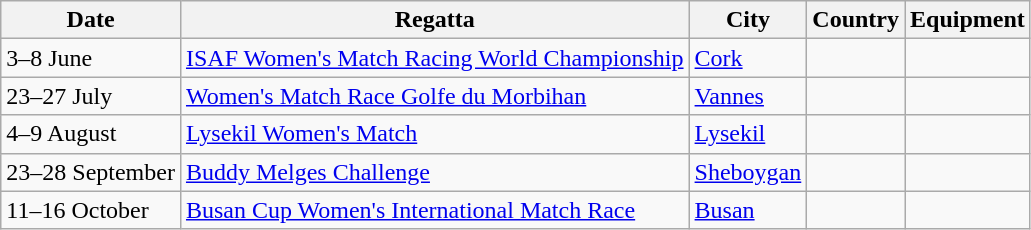<table class="wikitable">
<tr>
<th>Date</th>
<th>Regatta</th>
<th>City</th>
<th>Country</th>
<th>Equipment</th>
</tr>
<tr>
<td>3–8 June</td>
<td><a href='#'>ISAF Women's Match Racing World Championship</a></td>
<td><a href='#'>Cork</a></td>
<td></td>
<td></td>
</tr>
<tr>
<td>23–27 July</td>
<td><a href='#'>Women's Match Race Golfe du Morbihan</a></td>
<td><a href='#'>Vannes</a></td>
<td></td>
<td></td>
</tr>
<tr>
<td>4–9 August</td>
<td><a href='#'>Lysekil Women's Match</a></td>
<td><a href='#'>Lysekil</a></td>
<td></td>
<td></td>
</tr>
<tr>
<td>23–28 September</td>
<td><a href='#'>Buddy Melges Challenge</a></td>
<td><a href='#'>Sheboygan</a></td>
<td></td>
<td></td>
</tr>
<tr>
<td>11–16 October</td>
<td><a href='#'>Busan Cup Women's International Match Race</a></td>
<td><a href='#'>Busan</a></td>
<td></td>
<td></td>
</tr>
</table>
